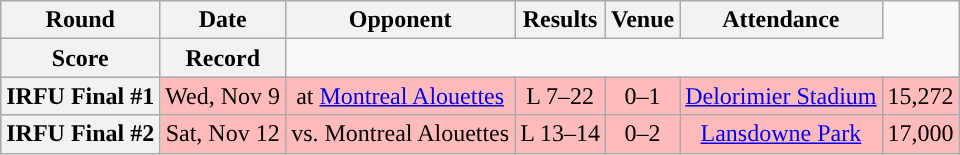<table class="wikitable" style="text-align:center">
<tr>
<th>Round</th>
<th>Date</th>
<th>Opponent</th>
<th>Results</th>
<th>Venue</th>
<th>Attendance</th>
</tr>
<tr>
<th>Score</th>
<th>Record</th>
</tr>
<tr style="background:#ffbbbb">
<th>IRFU Final #1</th>
<td>Wed, Nov 9</td>
<td>at <a href='#'>Montreal Alouettes</a></td>
<td>L 7–22</td>
<td>0–1</td>
<td><a href='#'>Delorimier Stadium</a></td>
<td>15,272</td>
</tr>
<tr style="background:#ffbbbb">
<th>IRFU Final #2</th>
<td>Sat, Nov 12</td>
<td>vs. Montreal Alouettes</td>
<td>L 13–14</td>
<td>0–2</td>
<td><a href='#'>Lansdowne Park</a></td>
<td>17,000</td>
</tr>
</table>
